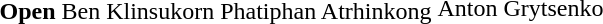<table>
<tr>
<th scope=row rowspan=2>Open</th>
<td rowspan=2> Ben Klinsukorn</td>
<td rowspan=2> Phatiphan Atrhinkong</td>
<td> Anton Grytsenko</td>
</tr>
<tr>
<td></td>
</tr>
<tr>
</tr>
</table>
